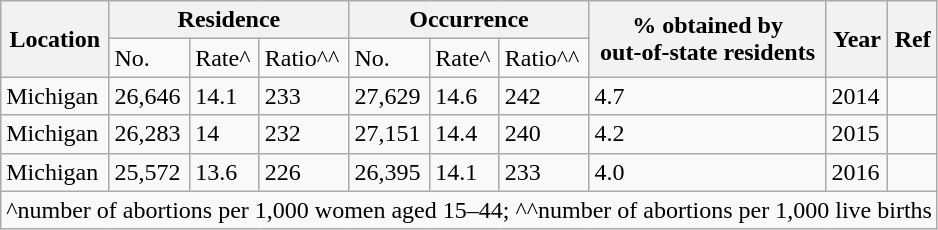<table class="wikitable">
<tr>
<th rowspan="2">Location</th>
<th colspan="3">Residence</th>
<th colspan="3">Occurrence</th>
<th rowspan="2">% obtained by<br>out-of-state residents</th>
<th rowspan="2">Year</th>
<th rowspan="2">Ref</th>
</tr>
<tr>
<td>No.</td>
<td>Rate^</td>
<td>Ratio^^</td>
<td>No.</td>
<td>Rate^</td>
<td>Ratio^^</td>
</tr>
<tr>
<td>Michigan</td>
<td>26,646</td>
<td>14.1</td>
<td>233</td>
<td>27,629</td>
<td>14.6</td>
<td>242</td>
<td>4.7</td>
<td>2014</td>
<td></td>
</tr>
<tr>
<td>Michigan</td>
<td>26,283</td>
<td>14</td>
<td>232</td>
<td>27,151</td>
<td>14.4</td>
<td>240</td>
<td>4.2</td>
<td>2015</td>
<td></td>
</tr>
<tr>
<td>Michigan</td>
<td>25,572</td>
<td>13.6</td>
<td>226</td>
<td>26,395</td>
<td>14.1</td>
<td>233</td>
<td>4.0</td>
<td>2016</td>
<td></td>
</tr>
<tr>
<td colspan="10">^number of abortions per 1,000 women aged 15–44; ^^number of abortions per 1,000 live births</td>
</tr>
</table>
